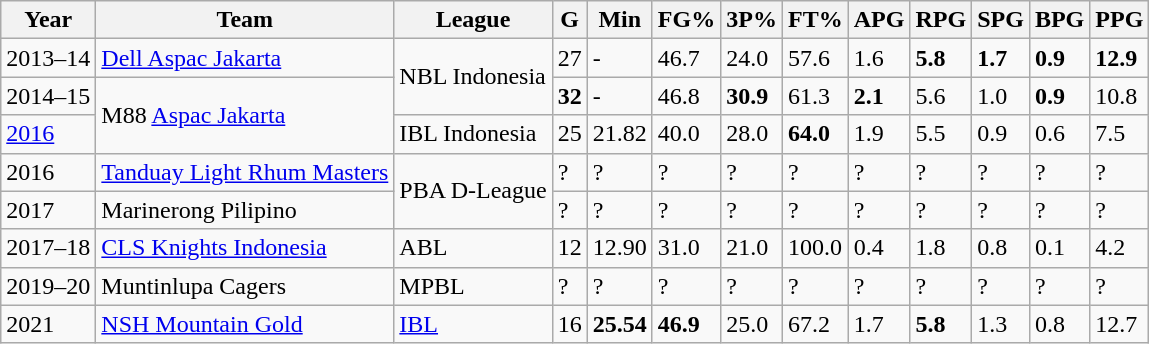<table class="wikitable">
<tr>
<th>Year</th>
<th>Team</th>
<th>League</th>
<th>G</th>
<th>Min</th>
<th>FG%</th>
<th>3P%</th>
<th>FT%</th>
<th>APG</th>
<th>RPG</th>
<th>SPG</th>
<th>BPG</th>
<th>PPG</th>
</tr>
<tr>
<td>2013–14</td>
<td><a href='#'>Dell Aspac Jakarta</a></td>
<td rowspan="2">NBL Indonesia</td>
<td>27</td>
<td>-</td>
<td>46.7</td>
<td>24.0</td>
<td>57.6</td>
<td>1.6</td>
<td><strong>5.8</strong></td>
<td><strong>1.7</strong></td>
<td><strong>0.9</strong></td>
<td><strong>12.9</strong></td>
</tr>
<tr>
<td>2014–15</td>
<td rowspan="2">M88 <a href='#'>Aspac Jakarta</a></td>
<td><strong>32</strong></td>
<td>-</td>
<td>46.8</td>
<td><strong>30.9</strong></td>
<td>61.3</td>
<td><strong>2.1</strong></td>
<td>5.6</td>
<td>1.0</td>
<td><strong>0.9</strong></td>
<td>10.8</td>
</tr>
<tr>
<td><a href='#'>2016</a></td>
<td>IBL Indonesia</td>
<td>25</td>
<td>21.82</td>
<td>40.0</td>
<td>28.0</td>
<td><strong>64.0</strong></td>
<td>1.9</td>
<td>5.5</td>
<td>0.9</td>
<td>0.6</td>
<td>7.5</td>
</tr>
<tr>
<td>2016</td>
<td><a href='#'>Tanduay Light Rhum Masters</a></td>
<td rowspan="2">PBA D-League</td>
<td>?</td>
<td>?</td>
<td>?</td>
<td>?</td>
<td>?</td>
<td>?</td>
<td>?</td>
<td>?</td>
<td>?</td>
<td>?</td>
</tr>
<tr>
<td>2017</td>
<td>Marinerong Pilipino</td>
<td>?</td>
<td>?</td>
<td>?</td>
<td>?</td>
<td>?</td>
<td>?</td>
<td>?</td>
<td>?</td>
<td>?</td>
<td>?</td>
</tr>
<tr>
<td>2017–18</td>
<td><a href='#'>CLS Knights Indonesia</a></td>
<td>ABL</td>
<td>12</td>
<td>12.90</td>
<td>31.0</td>
<td>21.0</td>
<td>100.0</td>
<td>0.4</td>
<td>1.8</td>
<td>0.8</td>
<td>0.1</td>
<td>4.2</td>
</tr>
<tr>
<td>2019–20</td>
<td>Muntinlupa Cagers</td>
<td>MPBL</td>
<td>?</td>
<td>?</td>
<td>?</td>
<td>?</td>
<td>?</td>
<td>?</td>
<td>?</td>
<td>?</td>
<td>?</td>
<td>?</td>
</tr>
<tr>
<td>2021</td>
<td><a href='#'>NSH Mountain Gold</a></td>
<td><a href='#'>IBL</a></td>
<td>16</td>
<td><strong>25.54</strong></td>
<td><strong>46.9</strong></td>
<td>25.0</td>
<td>67.2</td>
<td>1.7</td>
<td><strong>5.8</strong></td>
<td>1.3</td>
<td>0.8</td>
<td>12.7</td>
</tr>
</table>
